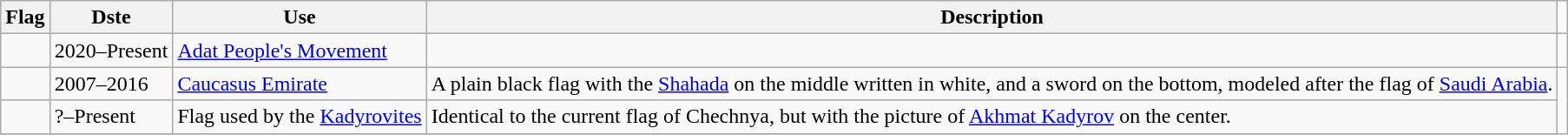<table class="wikitable">
<tr>
<th>Flag</th>
<th>Dste</th>
<th>Use</th>
<th>Description</th>
</tr>
<tr>
<td></td>
<td>2020–Present</td>
<td><a href='#'>Adat People's Movement</a></td>
<td></td>
<td></td>
</tr>
<tr>
<td></td>
<td>2007–2016</td>
<td><a href='#'>Caucasus Emirate</a></td>
<td>A plain black flag with the <a href='#'>Shahada</a> on the middle written in white, and a sword on the bottom, modeled after the flag of <a href='#'>Saudi Arabia</a>.</td>
</tr>
<tr>
<td></td>
<td>?–Present</td>
<td>Flag used by the <a href='#'>Kadyrovites</a></td>
<td>Identical to the current flag of Chechnya, but with the picture of <a href='#'>Akhmat Kadyrov</a> on the center.</td>
</tr>
<tr>
</tr>
</table>
